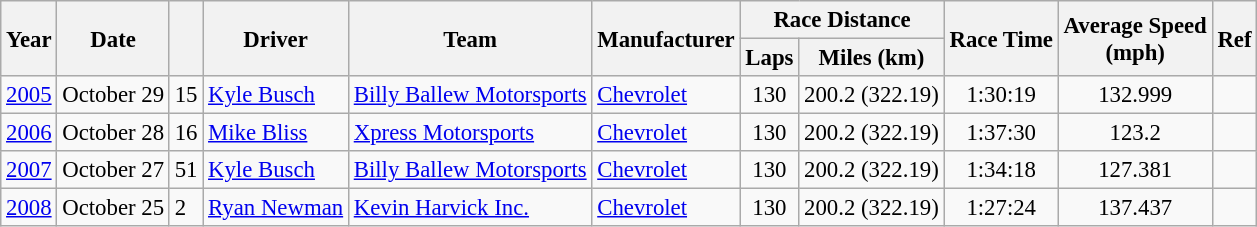<table class="wikitable" style="font-size: 95%;">
<tr>
<th rowspan="2">Year</th>
<th rowspan="2">Date</th>
<th rowspan="2"></th>
<th rowspan="2">Driver</th>
<th rowspan="2">Team</th>
<th rowspan="2">Manufacturer</th>
<th colspan="2">Race Distance</th>
<th rowspan="2">Race Time</th>
<th rowspan="2">Average Speed<br>(mph)</th>
<th rowspan="2">Ref</th>
</tr>
<tr>
<th>Laps</th>
<th>Miles (km)</th>
</tr>
<tr>
<td><a href='#'>2005</a></td>
<td>October 29</td>
<td>15</td>
<td><a href='#'>Kyle Busch</a></td>
<td><a href='#'>Billy Ballew Motorsports</a></td>
<td><a href='#'>Chevrolet</a></td>
<td align="center">130</td>
<td align="center">200.2 (322.19)</td>
<td align="center">1:30:19</td>
<td align="center">132.999</td>
<td></td>
</tr>
<tr>
<td><a href='#'>2006</a></td>
<td>October 28</td>
<td>16</td>
<td><a href='#'>Mike Bliss</a></td>
<td><a href='#'>Xpress Motorsports</a></td>
<td><a href='#'>Chevrolet</a></td>
<td align="center">130</td>
<td align="center">200.2 (322.19)</td>
<td align="center">1:37:30</td>
<td align="center">123.2</td>
<td></td>
</tr>
<tr>
<td><a href='#'>2007</a></td>
<td>October 27</td>
<td>51</td>
<td><a href='#'>Kyle Busch</a></td>
<td><a href='#'>Billy Ballew Motorsports</a></td>
<td><a href='#'>Chevrolet</a></td>
<td align="center">130</td>
<td align="center">200.2 (322.19)</td>
<td align="center">1:34:18</td>
<td align="center">127.381</td>
<td></td>
</tr>
<tr>
<td><a href='#'>2008</a></td>
<td>October 25</td>
<td>2</td>
<td><a href='#'>Ryan Newman</a></td>
<td><a href='#'>Kevin Harvick Inc.</a></td>
<td><a href='#'>Chevrolet</a></td>
<td align="center">130</td>
<td align="center">200.2 (322.19)</td>
<td align="center">1:27:24</td>
<td align="center">137.437</td>
<td></td>
</tr>
</table>
